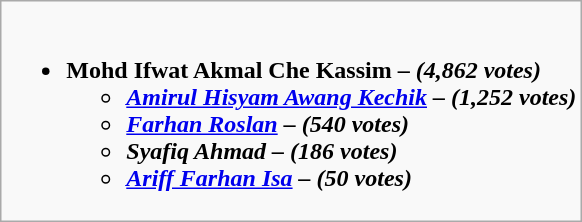<table class=wikitable style="float:left; margin-right:1em;">
<tr>
<td><br><ul><li><strong>Mohd Ifwat Akmal Che Kassim – <em>(4,862 votes)<strong><em><ul><li><a href='#'>Amirul Hisyam Awang Kechik</a> – </em>(1,252 votes)<em></li><li><a href='#'>Farhan Roslan</a> – </em>(540 votes)<em></li><li>Syafiq Ahmad – </em>(186 votes)<em></li><li><a href='#'>Ariff Farhan Isa</a> – </em>(50 votes)<em></li></ul></li></ul></td>
</tr>
</table>
